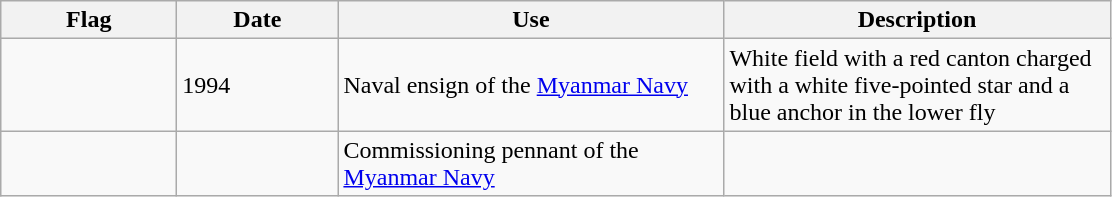<table class="wikitable">
<tr>
<th width="110">Flag</th>
<th width="100">Date</th>
<th width="250">Use</th>
<th width="250">Description</th>
</tr>
<tr>
<td></td>
<td>1994</td>
<td>Naval ensign of the <a href='#'>Myanmar Navy</a></td>
<td>White field with a red canton charged with a white five-pointed star and a blue anchor in the lower fly </td>
</tr>
<tr>
<td></td>
<td></td>
<td>Commissioning pennant of the <a href='#'>Myanmar Navy</a></td>
<td></td>
</tr>
</table>
